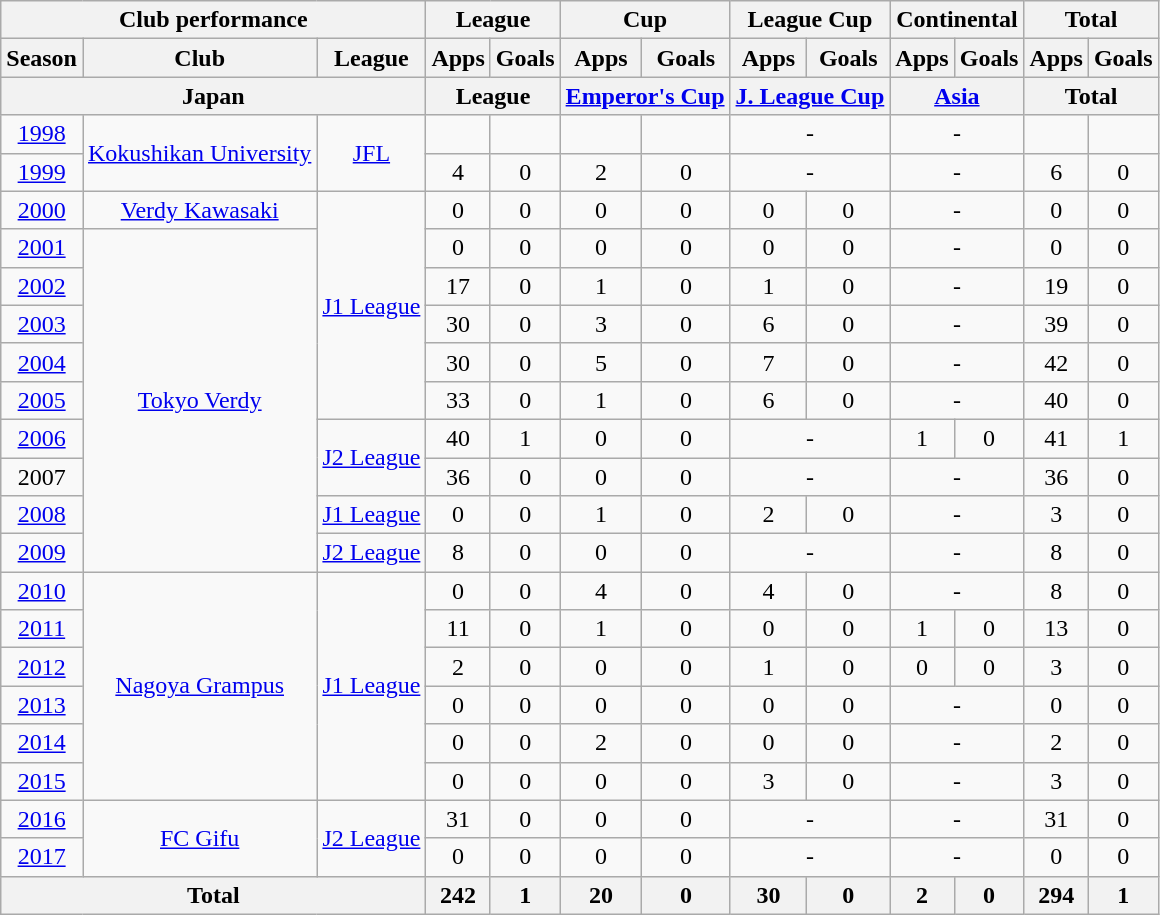<table class="wikitable" style="text-align:center;">
<tr>
<th colspan=3>Club performance</th>
<th colspan=2>League</th>
<th colspan=2>Cup</th>
<th colspan=2>League Cup</th>
<th colspan=2>Continental</th>
<th colspan=2>Total</th>
</tr>
<tr>
<th>Season</th>
<th>Club</th>
<th>League</th>
<th>Apps</th>
<th>Goals</th>
<th>Apps</th>
<th>Goals</th>
<th>Apps</th>
<th>Goals</th>
<th>Apps</th>
<th>Goals</th>
<th>Apps</th>
<th>Goals</th>
</tr>
<tr>
<th colspan=3>Japan</th>
<th colspan=2>League</th>
<th colspan=2><a href='#'>Emperor's Cup</a></th>
<th colspan=2><a href='#'>J. League Cup</a></th>
<th colspan=2><a href='#'>Asia</a></th>
<th colspan=2>Total</th>
</tr>
<tr>
<td><a href='#'>1998</a></td>
<td rowspan="2"><a href='#'>Kokushikan University</a></td>
<td rowspan="2"><a href='#'>JFL</a></td>
<td></td>
<td></td>
<td></td>
<td></td>
<td colspan="2">-</td>
<td colspan="2">-</td>
<td></td>
<td></td>
</tr>
<tr>
<td><a href='#'>1999</a></td>
<td>4</td>
<td>0</td>
<td>2</td>
<td>0</td>
<td colspan="2">-</td>
<td colspan="2">-</td>
<td>6</td>
<td>0</td>
</tr>
<tr>
<td><a href='#'>2000</a></td>
<td><a href='#'>Verdy Kawasaki</a></td>
<td rowspan="6"><a href='#'>J1 League</a></td>
<td>0</td>
<td>0</td>
<td>0</td>
<td>0</td>
<td>0</td>
<td>0</td>
<td colspan="2">-</td>
<td>0</td>
<td>0</td>
</tr>
<tr>
<td><a href='#'>2001</a></td>
<td rowspan="9"><a href='#'>Tokyo Verdy</a></td>
<td>0</td>
<td>0</td>
<td>0</td>
<td>0</td>
<td>0</td>
<td>0</td>
<td colspan="2">-</td>
<td>0</td>
<td>0</td>
</tr>
<tr>
<td><a href='#'>2002</a></td>
<td>17</td>
<td>0</td>
<td>1</td>
<td>0</td>
<td>1</td>
<td>0</td>
<td colspan="2">-</td>
<td>19</td>
<td>0</td>
</tr>
<tr>
<td><a href='#'>2003</a></td>
<td>30</td>
<td>0</td>
<td>3</td>
<td>0</td>
<td>6</td>
<td>0</td>
<td colspan="2">-</td>
<td>39</td>
<td>0</td>
</tr>
<tr>
<td><a href='#'>2004</a></td>
<td>30</td>
<td>0</td>
<td>5</td>
<td>0</td>
<td>7</td>
<td>0</td>
<td colspan="2">-</td>
<td>42</td>
<td>0</td>
</tr>
<tr>
<td><a href='#'>2005</a></td>
<td>33</td>
<td>0</td>
<td>1</td>
<td>0</td>
<td>6</td>
<td>0</td>
<td colspan="2">-</td>
<td>40</td>
<td>0</td>
</tr>
<tr>
<td><a href='#'>2006</a></td>
<td rowspan="2"><a href='#'>J2 League</a></td>
<td>40</td>
<td>1</td>
<td>0</td>
<td>0</td>
<td colspan="2">-</td>
<td>1</td>
<td>0</td>
<td>41</td>
<td>1</td>
</tr>
<tr>
<td>2007</td>
<td>36</td>
<td>0</td>
<td>0</td>
<td>0</td>
<td colspan="2">-</td>
<td colspan="2">-</td>
<td>36</td>
<td>0</td>
</tr>
<tr>
<td><a href='#'>2008</a></td>
<td><a href='#'>J1 League</a></td>
<td>0</td>
<td>0</td>
<td>1</td>
<td>0</td>
<td>2</td>
<td>0</td>
<td colspan="2">-</td>
<td>3</td>
<td>0</td>
</tr>
<tr>
<td><a href='#'>2009</a></td>
<td><a href='#'>J2 League</a></td>
<td>8</td>
<td>0</td>
<td>0</td>
<td>0</td>
<td colspan="2">-</td>
<td colspan="2">-</td>
<td>8</td>
<td>0</td>
</tr>
<tr>
<td><a href='#'>2010</a></td>
<td rowspan="6"><a href='#'>Nagoya Grampus</a></td>
<td rowspan="6"><a href='#'>J1 League</a></td>
<td>0</td>
<td>0</td>
<td>4</td>
<td>0</td>
<td>4</td>
<td>0</td>
<td colspan="2">-</td>
<td>8</td>
<td>0</td>
</tr>
<tr>
<td><a href='#'>2011</a></td>
<td>11</td>
<td>0</td>
<td>1</td>
<td>0</td>
<td>0</td>
<td>0</td>
<td>1</td>
<td>0</td>
<td>13</td>
<td>0</td>
</tr>
<tr>
<td><a href='#'>2012</a></td>
<td>2</td>
<td>0</td>
<td>0</td>
<td>0</td>
<td>1</td>
<td>0</td>
<td>0</td>
<td>0</td>
<td>3</td>
<td>0</td>
</tr>
<tr>
<td><a href='#'>2013</a></td>
<td>0</td>
<td>0</td>
<td>0</td>
<td>0</td>
<td>0</td>
<td>0</td>
<td colspan="2">-</td>
<td>0</td>
<td>0</td>
</tr>
<tr>
<td><a href='#'>2014</a></td>
<td>0</td>
<td>0</td>
<td>2</td>
<td>0</td>
<td>0</td>
<td>0</td>
<td colspan="2">-</td>
<td>2</td>
<td>0</td>
</tr>
<tr>
<td><a href='#'>2015</a></td>
<td>0</td>
<td>0</td>
<td>0</td>
<td>0</td>
<td>3</td>
<td>0</td>
<td colspan="2">-</td>
<td>3</td>
<td>0</td>
</tr>
<tr>
<td><a href='#'>2016</a></td>
<td rowspan="2"><a href='#'>FC Gifu</a></td>
<td rowspan="2"><a href='#'>J2 League</a></td>
<td>31</td>
<td>0</td>
<td>0</td>
<td>0</td>
<td colspan="2">-</td>
<td colspan="2">-</td>
<td>31</td>
<td>0</td>
</tr>
<tr>
<td><a href='#'>2017</a></td>
<td>0</td>
<td>0</td>
<td>0</td>
<td>0</td>
<td colspan="2">-</td>
<td colspan="2">-</td>
<td>0</td>
<td>0</td>
</tr>
<tr>
<th colspan=3>Total</th>
<th>242</th>
<th>1</th>
<th>20</th>
<th>0</th>
<th>30</th>
<th>0</th>
<th>2</th>
<th>0</th>
<th>294</th>
<th>1</th>
</tr>
</table>
